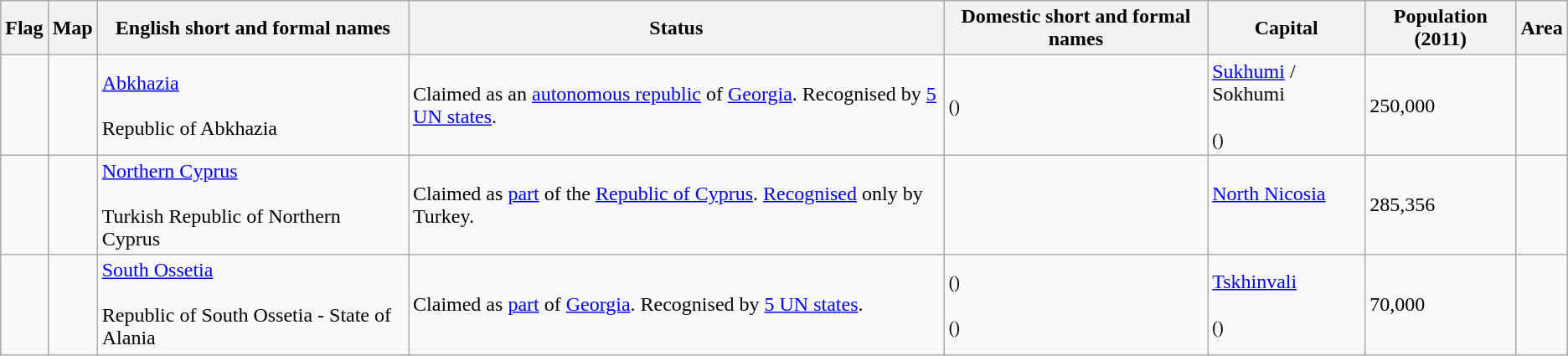<table class="wikitable sortable">
<tr>
<th class="unsortable">Flag</th>
<th class="unsortable">Map</th>
<th>English short and formal names</th>
<th>Status</th>
<th>Domestic short and formal names</th>
<th>Capital</th>
<th>Population (2011)</th>
<th>Area</th>
</tr>
<tr>
<td></td>
<td></td>
<td><a href='#'>Abkhazia</a><br><br>Republic of Abkhazia</td>
<td>Claimed as an <a href='#'>autonomous republic</a> of <a href='#'>Georgia</a>. Recognised by <a href='#'>5 UN states</a>.</td>
<td> <small>(<em></em>)</small></td>
<td><a href='#'>Sukhumi</a> / Sokhumi<br><br> <small>(<em></em>)</small></td>
<td>250,000</td>
<td></td>
</tr>
<tr>
<td></td>
<td></td>
<td><a href='#'>Northern Cyprus</a><br><br>Turkish Republic of Northern Cyprus</td>
<td>Claimed as <a href='#'>part</a> of the <a href='#'>Republic of Cyprus</a>. <a href='#'>Recognised</a> only by Turkey.</td>
<td></td>
<td><a href='#'>North Nicosia</a><br><br></td>
<td>285,356</td>
<td></td>
</tr>
<tr>
<td></td>
<td></td>
<td><a href='#'>South Ossetia</a><br><br>Republic of South Ossetia - State of Alania</td>
<td>Claimed as <a href='#'>part</a> of <a href='#'>Georgia</a>. Recognised by <a href='#'>5 UN states</a>.</td>
<td> <small>(<em></em>)</small><br><br> <small>(<em></em>)</small></td>
<td><a href='#'>Tskhinvali</a><br><br> <small>(<em></em>)</small></td>
<td>70,000</td>
<td></td>
</tr>
</table>
